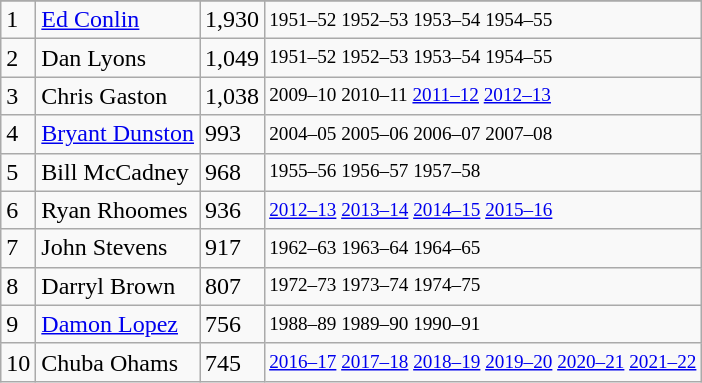<table class="wikitable">
<tr>
</tr>
<tr>
<td>1</td>
<td><a href='#'>Ed Conlin</a></td>
<td>1,930</td>
<td style="font-size:80%;">1951–52 1952–53 1953–54 1954–55</td>
</tr>
<tr>
<td>2</td>
<td>Dan Lyons</td>
<td>1,049</td>
<td style="font-size:80%;">1951–52 1952–53 1953–54 1954–55</td>
</tr>
<tr>
<td>3</td>
<td>Chris Gaston</td>
<td>1,038</td>
<td style="font-size:80%;">2009–10 2010–11 <a href='#'>2011–12</a> <a href='#'>2012–13</a></td>
</tr>
<tr>
<td>4</td>
<td><a href='#'>Bryant Dunston</a></td>
<td>993</td>
<td style="font-size:80%;">2004–05 2005–06 2006–07 2007–08</td>
</tr>
<tr>
<td>5</td>
<td>Bill McCadney</td>
<td>968</td>
<td style="font-size:80%;">1955–56 1956–57 1957–58</td>
</tr>
<tr>
<td>6</td>
<td>Ryan Rhoomes</td>
<td>936</td>
<td style="font-size:80%;"><a href='#'>2012–13</a> <a href='#'>2013–14</a> <a href='#'>2014–15</a> <a href='#'>2015–16</a></td>
</tr>
<tr>
<td>7</td>
<td>John Stevens</td>
<td>917</td>
<td style="font-size:80%;">1962–63 1963–64 1964–65</td>
</tr>
<tr>
<td>8</td>
<td>Darryl Brown</td>
<td>807</td>
<td style="font-size:80%;">1972–73 1973–74 1974–75</td>
</tr>
<tr>
<td>9</td>
<td><a href='#'>Damon Lopez</a></td>
<td>756</td>
<td style="font-size:80%;">1988–89 1989–90 1990–91</td>
</tr>
<tr>
<td>10</td>
<td>Chuba Ohams</td>
<td>745</td>
<td style="font-size:80%;"><a href='#'>2016–17</a> <a href='#'>2017–18</a> <a href='#'>2018–19</a> <a href='#'>2019–20</a> <a href='#'>2020–21</a> <a href='#'>2021–22</a></td>
</tr>
</table>
